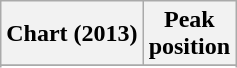<table class="wikitable sortable plainrowheaders" style="text-align:center">
<tr>
<th scope="col">Chart (2013)</th>
<th scope="col">Peak<br>position</th>
</tr>
<tr>
</tr>
<tr>
</tr>
<tr>
</tr>
<tr>
</tr>
</table>
